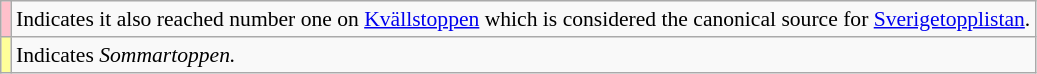<table class="wikitable" style="font-size:90%;">
<tr>
<td style="background-color:pink"></td>
<td>Indicates it also reached number one on <a href='#'>Kvällstoppen</a> which is considered the canonical source for <a href='#'>Sverigetopplistan</a>.</td>
</tr>
<tr>
<td style="background-color:#FFFF99"></td>
<td>Indicates <em>Sommartoppen.</em></td>
</tr>
</table>
